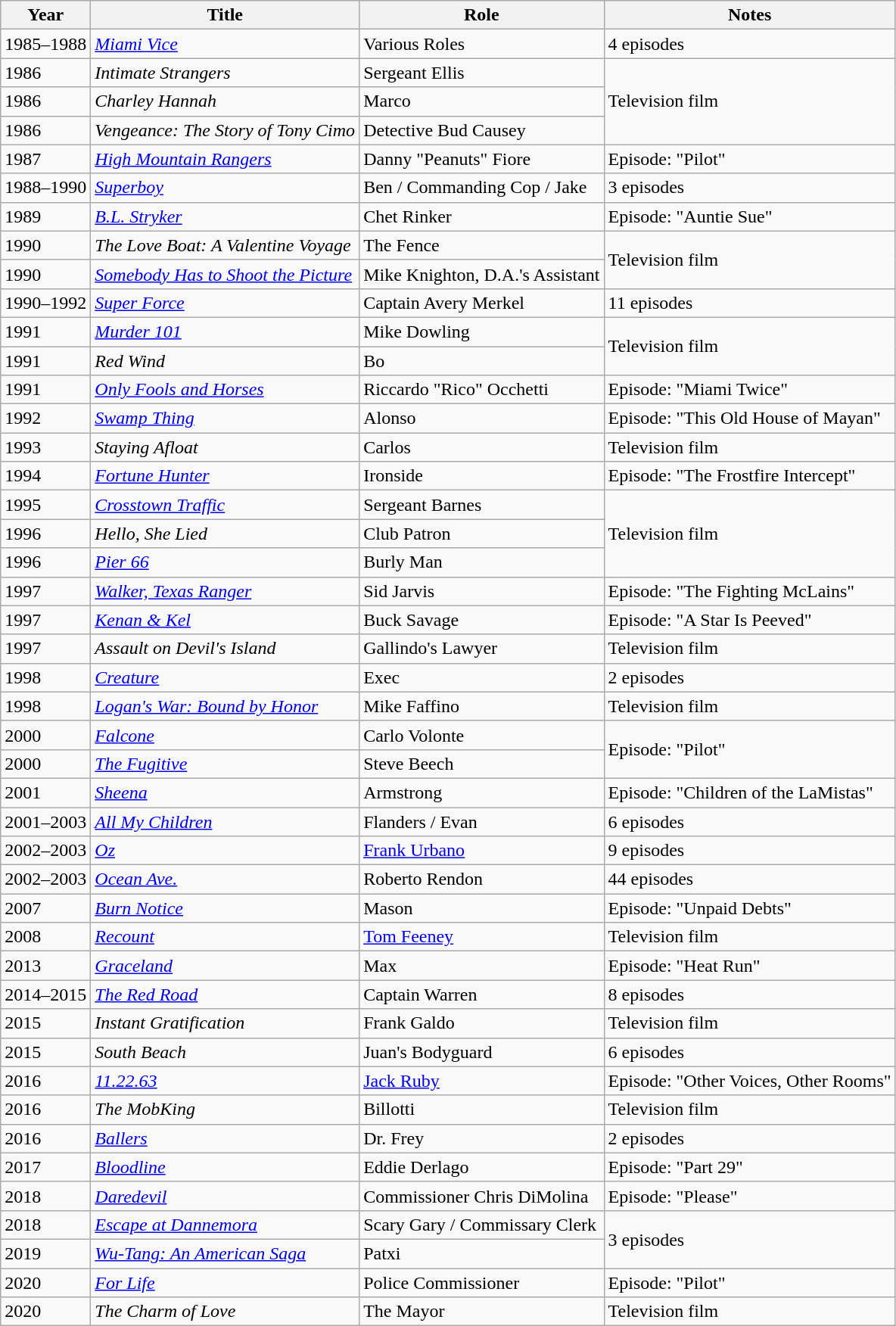<table class="wikitable sortable">
<tr>
<th>Year</th>
<th>Title</th>
<th>Role</th>
<th>Notes</th>
</tr>
<tr>
<td>1985–1988</td>
<td><em><a href='#'>Miami Vice</a></em></td>
<td>Various Roles</td>
<td>4 episodes</td>
</tr>
<tr>
<td>1986</td>
<td><em>Intimate Strangers</em></td>
<td>Sergeant Ellis</td>
<td rowspan="3">Television film</td>
</tr>
<tr>
<td>1986</td>
<td><em>Charley Hannah</em></td>
<td>Marco</td>
</tr>
<tr>
<td>1986</td>
<td><em>Vengeance: The Story of Tony Cimo</em></td>
<td>Detective Bud Causey</td>
</tr>
<tr>
<td>1987</td>
<td><em><a href='#'>High Mountain Rangers</a></em></td>
<td>Danny "Peanuts" Fiore</td>
<td>Episode: "Pilot"</td>
</tr>
<tr>
<td>1988–1990</td>
<td><a href='#'><em>Superboy</em></a></td>
<td>Ben / Commanding Cop / Jake</td>
<td>3 episodes</td>
</tr>
<tr>
<td>1989</td>
<td><em><a href='#'>B.L. Stryker</a></em></td>
<td>Chet Rinker</td>
<td>Episode: "Auntie Sue"</td>
</tr>
<tr>
<td>1990</td>
<td><em>The Love Boat: A Valentine Voyage</em></td>
<td>The Fence</td>
<td rowspan="2">Television film</td>
</tr>
<tr>
<td>1990</td>
<td><em><a href='#'>Somebody Has to Shoot the Picture</a></em></td>
<td>Mike Knighton, D.A.'s Assistant</td>
</tr>
<tr>
<td>1990–1992</td>
<td><em><a href='#'>Super Force</a></em></td>
<td>Captain Avery Merkel</td>
<td>11 episodes</td>
</tr>
<tr>
<td>1991</td>
<td><a href='#'><em>Murder 101</em></a></td>
<td>Mike Dowling</td>
<td rowspan="2">Television film</td>
</tr>
<tr>
<td>1991</td>
<td><em>Red Wind</em></td>
<td>Bo</td>
</tr>
<tr>
<td>1991</td>
<td><em><a href='#'>Only Fools and Horses</a></em></td>
<td>Riccardo "Rico" Occhetti</td>
<td>Episode: "Miami Twice"</td>
</tr>
<tr>
<td>1992</td>
<td><a href='#'><em>Swamp Thing</em></a></td>
<td>Alonso</td>
<td>Episode: "This Old House of Mayan"</td>
</tr>
<tr>
<td>1993</td>
<td><em>Staying Afloat</em></td>
<td>Carlos</td>
<td>Television film</td>
</tr>
<tr>
<td>1994</td>
<td><a href='#'><em>Fortune Hunter</em></a></td>
<td>Ironside</td>
<td>Episode: "The Frostfire Intercept"</td>
</tr>
<tr>
<td>1995</td>
<td><a href='#'><em>Crosstown Traffic</em></a></td>
<td>Sergeant Barnes</td>
<td rowspan="3">Television film</td>
</tr>
<tr>
<td>1996</td>
<td><em>Hello, She Lied</em></td>
<td>Club Patron</td>
</tr>
<tr>
<td>1996</td>
<td><a href='#'><em>Pier 66</em></a></td>
<td>Burly Man</td>
</tr>
<tr>
<td>1997</td>
<td><em><a href='#'>Walker, Texas Ranger</a></em></td>
<td>Sid Jarvis</td>
<td>Episode: "The Fighting McLains"</td>
</tr>
<tr>
<td>1997</td>
<td><em><a href='#'>Kenan & Kel</a></em></td>
<td>Buck Savage</td>
<td>Episode: "A Star Is Peeved"</td>
</tr>
<tr>
<td>1997</td>
<td><em>Assault on Devil's Island</em></td>
<td>Gallindo's Lawyer</td>
<td>Television film</td>
</tr>
<tr>
<td>1998</td>
<td><a href='#'><em>Creature</em></a></td>
<td>Exec</td>
<td>2 episodes</td>
</tr>
<tr>
<td>1998</td>
<td><em><a href='#'>Logan's War: Bound by Honor</a></em></td>
<td>Mike Faffino</td>
<td>Television film</td>
</tr>
<tr>
<td>2000</td>
<td><a href='#'><em>Falcone</em></a></td>
<td>Carlo Volonte</td>
<td rowspan="2">Episode: "Pilot"</td>
</tr>
<tr>
<td>2000</td>
<td><a href='#'><em>The Fugitive</em></a></td>
<td>Steve Beech</td>
</tr>
<tr>
<td>2001</td>
<td><a href='#'><em>Sheena</em></a></td>
<td>Armstrong</td>
<td>Episode: "Children of the LaMistas"</td>
</tr>
<tr>
<td>2001–2003</td>
<td><em><a href='#'>All My Children</a></em></td>
<td>Flanders / Evan</td>
<td>6 episodes</td>
</tr>
<tr>
<td>2002–2003</td>
<td><a href='#'><em>Oz</em></a></td>
<td><a href='#'>Frank Urbano</a></td>
<td>9 episodes</td>
</tr>
<tr>
<td>2002–2003</td>
<td><em><a href='#'>Ocean Ave.</a></em></td>
<td>Roberto Rendon</td>
<td>44 episodes</td>
</tr>
<tr>
<td>2007</td>
<td><em><a href='#'>Burn Notice</a></em></td>
<td>Mason</td>
<td>Episode: "Unpaid Debts"</td>
</tr>
<tr>
<td>2008</td>
<td><a href='#'><em>Recount</em></a></td>
<td><a href='#'>Tom Feeney</a></td>
<td>Television film</td>
</tr>
<tr>
<td>2013</td>
<td><a href='#'><em>Graceland</em></a></td>
<td>Max</td>
<td>Episode: "Heat Run"</td>
</tr>
<tr>
<td>2014–2015</td>
<td><a href='#'><em>The Red Road</em></a></td>
<td>Captain Warren</td>
<td>8 episodes</td>
</tr>
<tr>
<td>2015</td>
<td><em>Instant Gratification</em></td>
<td>Frank Galdo</td>
<td>Television film</td>
</tr>
<tr>
<td>2015</td>
<td><em>South Beach</em></td>
<td>Juan's Bodyguard</td>
<td>6 episodes</td>
</tr>
<tr>
<td>2016</td>
<td><em><a href='#'>11.22.63</a></em></td>
<td><a href='#'>Jack Ruby</a></td>
<td>Episode: "Other Voices, Other Rooms"</td>
</tr>
<tr>
<td>2016</td>
<td><em>The MobKing</em></td>
<td>Billotti</td>
<td>Television film</td>
</tr>
<tr>
<td>2016</td>
<td><em><a href='#'>Ballers</a></em></td>
<td>Dr. Frey</td>
<td>2 episodes</td>
</tr>
<tr>
<td>2017</td>
<td><a href='#'><em>Bloodline</em></a></td>
<td>Eddie Derlago</td>
<td>Episode: "Part 29"</td>
</tr>
<tr>
<td>2018</td>
<td><a href='#'><em>Daredevil</em></a></td>
<td>Commissioner Chris DiMolina</td>
<td>Episode: "Please"</td>
</tr>
<tr>
<td>2018</td>
<td><em><a href='#'>Escape at Dannemora</a></em></td>
<td>Scary Gary / Commissary Clerk</td>
<td rowspan="2">3 episodes</td>
</tr>
<tr>
<td>2019</td>
<td><em><a href='#'>Wu-Tang: An American Saga</a></em></td>
<td>Patxi</td>
</tr>
<tr>
<td>2020</td>
<td><a href='#'><em>For Life</em></a></td>
<td>Police Commissioner</td>
<td>Episode: "Pilot"</td>
</tr>
<tr>
<td>2020</td>
<td><em>The Charm of Love</em></td>
<td>The Mayor</td>
<td>Television film</td>
</tr>
</table>
